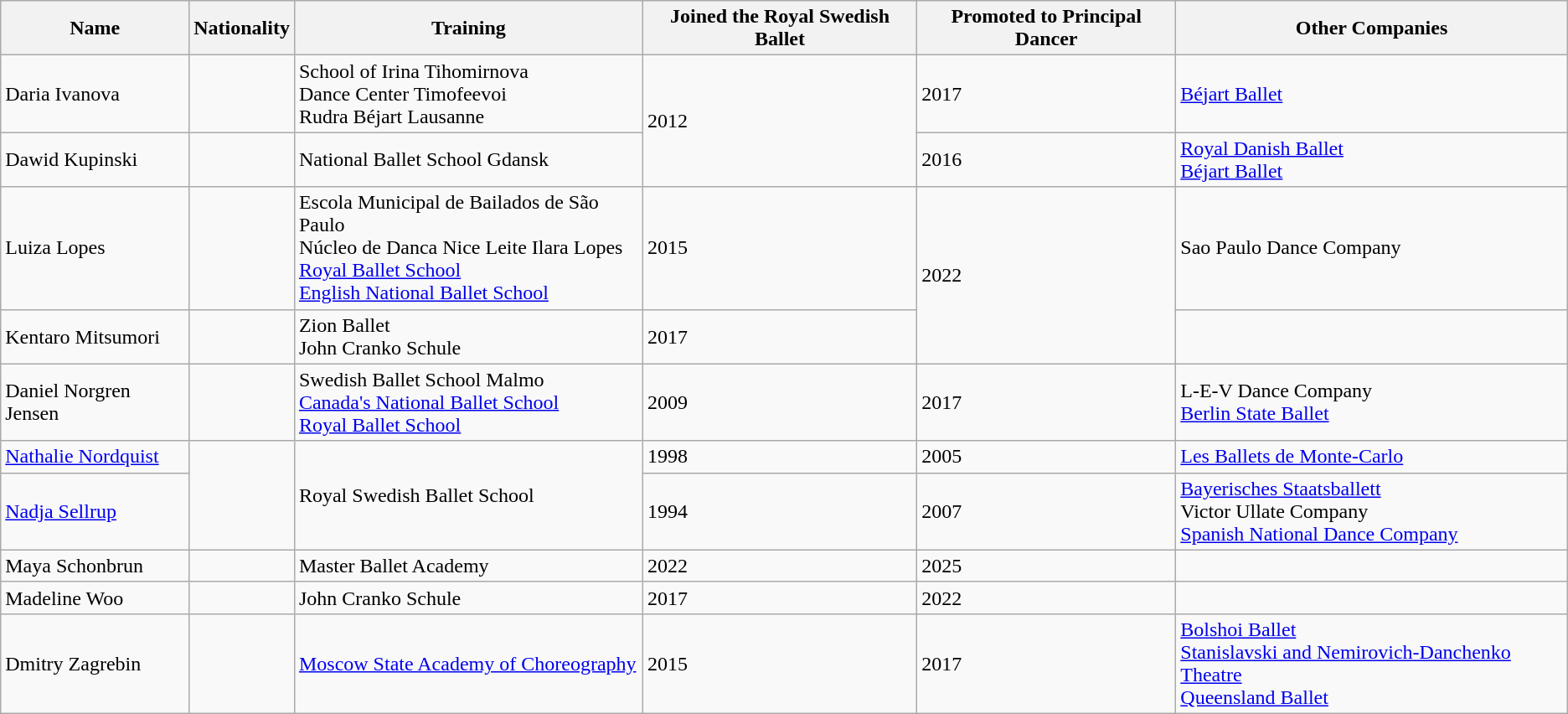<table class="wikitable">
<tr>
<th>Name</th>
<th>Nationality</th>
<th>Training</th>
<th>Joined the Royal Swedish Ballet</th>
<th>Promoted to Principal Dancer</th>
<th>Other Companies</th>
</tr>
<tr>
<td>Daria Ivanova</td>
<td></td>
<td>School of Irina Tihomirnova<br>Dance Center Timofeevoi<br>Rudra Béjart Lausanne</td>
<td rowspan="2">2012</td>
<td>2017</td>
<td><a href='#'>Béjart Ballet</a></td>
</tr>
<tr>
<td>Dawid Kupinski</td>
<td></td>
<td>National Ballet School Gdansk</td>
<td>2016</td>
<td><a href='#'>Royal Danish Ballet</a><br><a href='#'>Béjart Ballet</a></td>
</tr>
<tr>
<td>Luiza Lopes</td>
<td></td>
<td>Escola Municipal de Bailados de São Paulo<br>Núcleo de Danca Nice Leite Ilara Lopes<br><a href='#'>Royal Ballet School</a><br><a href='#'>English National Ballet School</a></td>
<td>2015</td>
<td rowspan="2">2022</td>
<td>Sao Paulo Dance Company</td>
</tr>
<tr>
<td>Kentaro Mitsumori</td>
<td></td>
<td>Zion Ballet<br>John Cranko Schule</td>
<td>2017</td>
<td></td>
</tr>
<tr>
<td>Daniel Norgren Jensen</td>
<td></td>
<td>Swedish Ballet School Malmo<br><a href='#'>Canada's National Ballet School</a><br><a href='#'>Royal Ballet School</a></td>
<td>2009</td>
<td>2017</td>
<td>L-E-V Dance Company<br><a href='#'>Berlin State Ballet</a></td>
</tr>
<tr>
<td><a href='#'>Nathalie Nordquist</a></td>
<td rowspan="2"></td>
<td rowspan="2">Royal Swedish Ballet School</td>
<td>1998</td>
<td>2005</td>
<td><a href='#'>Les Ballets de Monte-Carlo</a></td>
</tr>
<tr>
<td><a href='#'>Nadja Sellrup</a></td>
<td>1994</td>
<td>2007</td>
<td><a href='#'>Bayerisches Staatsballett</a><br>Victor Ullate Company<br><a href='#'>Spanish National Dance Company</a></td>
</tr>
<tr>
<td>Maya Schonbrun</td>
<td></td>
<td>Master Ballet Academy</td>
<td>2022</td>
<td>2025</td>
<td></td>
</tr>
<tr>
<td>Madeline Woo</td>
<td></td>
<td>John Cranko Schule</td>
<td>2017</td>
<td>2022</td>
<td></td>
</tr>
<tr>
<td>Dmitry Zagrebin</td>
<td></td>
<td><a href='#'>Moscow State Academy of Choreography</a></td>
<td>2015</td>
<td>2017</td>
<td><a href='#'>Bolshoi Ballet</a><br><a href='#'>Stanislavski and Nemirovich-Danchenko Theatre</a><br><a href='#'>Queensland Ballet</a></td>
</tr>
</table>
